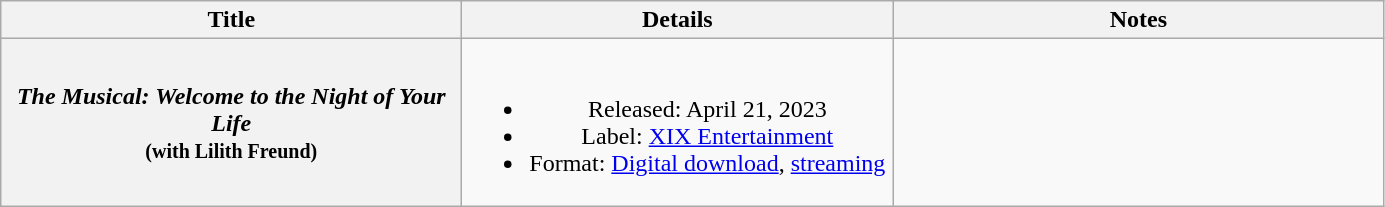<table class="wikitable plainrowheaders" style="text-align:center;">
<tr>
<th scope="col" style="width:300px;">Title</th>
<th scope="col" style="width:280px;">Details</th>
<th scope="col" style="width:320px;">Notes</th>
</tr>
<tr>
<th scope="row"><em>The Musical: Welcome to the Night of Your Life</em><br><small>(with Lilith Freund)</small></th>
<td><br><ul><li>Released: April 21, 2023</li><li>Label: <a href='#'>XIX Entertainment</a></li><li>Format: <a href='#'>Digital download</a>, <a href='#'>streaming</a></li></ul></td>
<td><br></td>
</tr>
</table>
